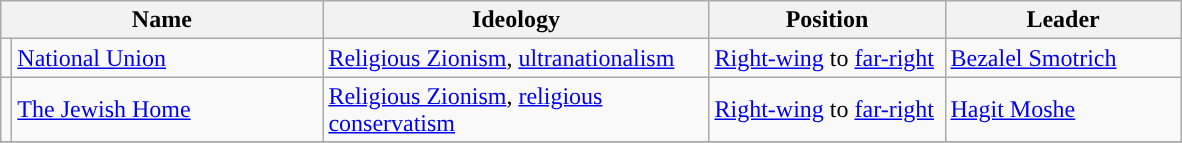<table class="wikitable">
<tr>
<th colspan=2>Name</th>
<th>Ideology</th>
<th>Position</th>
<th>Leader</th>
</tr>
<tr>
<td style="background:"></td>
<td style="width:200px"><a href='#'>National Union</a></td>
<td style="width:250px"><a href='#'>Religious Zionism</a>, <a href='#'>ultranationalism</a></td>
<td style="width:150px"><a href='#'>Right-wing</a> to <a href='#'>far-right</a></td>
<td style="width:150px"><a href='#'>Bezalel Smotrich</a></td>
</tr>
<tr>
<td style="background:"></td>
<td style="width:200px"><a href='#'>The Jewish Home</a></td>
<td style="width:250px"><a href='#'>Religious Zionism</a>, <a href='#'>religious conservatism</a></td>
<td style="width:150px"><a href='#'>Right-wing</a> to <a href='#'>far-right</a></td>
<td style="width:150px"><a href='#'>Hagit Moshe</a></td>
</tr>
<tr>
</tr>
</table>
